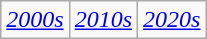<table class="wikitable">
<tr>
<td><em><a href='#'>2000s</a></em></td>
<td><em><a href='#'>2010s</a></em></td>
<td><em><a href='#'>2020s</a></em></td>
</tr>
</table>
